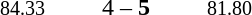<table style="text-align:center">
<tr>
<th width=223></th>
<th width=100></th>
<th width=223></th>
</tr>
<tr>
<td align=right><small><span>84.33</span></small> </td>
<td>4 – <strong>5</strong></td>
<td align=left><strong></strong> <small><span>81.80</span></small></td>
</tr>
</table>
